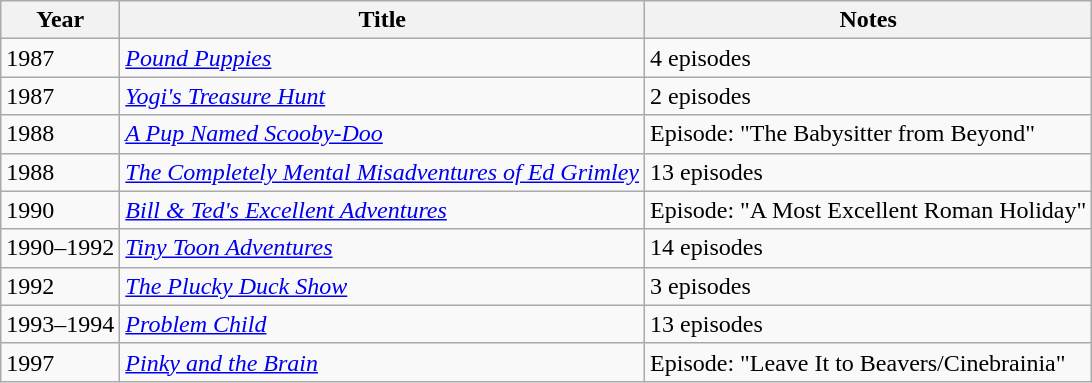<table class="wikitable sortable">
<tr>
<th>Year</th>
<th>Title</th>
<th>Notes</th>
</tr>
<tr>
<td>1987</td>
<td><a href='#'><em>Pound Puppies</em></a></td>
<td>4 episodes</td>
</tr>
<tr>
<td>1987</td>
<td><em><a href='#'>Yogi's Treasure Hunt</a></em></td>
<td>2 episodes</td>
</tr>
<tr>
<td>1988</td>
<td><em><a href='#'>A Pup Named Scooby-Doo</a></em></td>
<td>Episode: "The Babysitter from Beyond"</td>
</tr>
<tr>
<td>1988</td>
<td><em><a href='#'>The Completely Mental Misadventures of Ed Grimley</a></em></td>
<td>13 episodes</td>
</tr>
<tr>
<td>1990</td>
<td><a href='#'><em>Bill & Ted's Excellent Adventures</em></a></td>
<td>Episode: "A Most Excellent Roman Holiday"</td>
</tr>
<tr>
<td>1990–1992</td>
<td><em><a href='#'>Tiny Toon Adventures</a></em></td>
<td>14 episodes</td>
</tr>
<tr>
<td>1992</td>
<td><em><a href='#'>The Plucky Duck Show</a></em></td>
<td>3 episodes</td>
</tr>
<tr>
<td>1993–1994</td>
<td><a href='#'><em>Problem Child</em></a></td>
<td>13 episodes</td>
</tr>
<tr>
<td>1997</td>
<td><em><a href='#'>Pinky and the Brain</a></em></td>
<td>Episode: "Leave It to Beavers/Cinebrainia"</td>
</tr>
</table>
